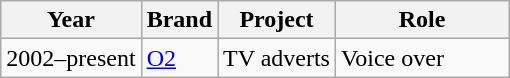<table class="wikitable sortable">
<tr>
<th>Year</th>
<th>Brand</th>
<th>Project</th>
<th width=108>Role</th>
</tr>
<tr>
<td>2002–present</td>
<td><a href='#'>O2</a></td>
<td>TV adverts</td>
<td>Voice over</td>
</tr>
</table>
